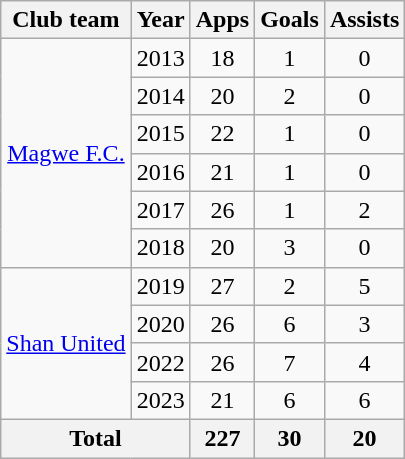<table class="wikitable" style="text-align: center;">
<tr>
<th>Club team</th>
<th>Year</th>
<th>Apps</th>
<th>Goals</th>
<th>Assists</th>
</tr>
<tr>
<td rowspan=6><a href='#'>Magwe F.C.</a></td>
<td>2013</td>
<td>18</td>
<td>1</td>
<td>0</td>
</tr>
<tr>
<td>2014</td>
<td>20</td>
<td>2</td>
<td>0</td>
</tr>
<tr>
<td>2015</td>
<td>22</td>
<td>1</td>
<td>0</td>
</tr>
<tr>
<td>2016</td>
<td>21</td>
<td>1</td>
<td>0</td>
</tr>
<tr>
<td>2017</td>
<td>26</td>
<td>1</td>
<td>2</td>
</tr>
<tr>
<td>2018</td>
<td>20</td>
<td>3</td>
<td>0</td>
</tr>
<tr>
<td rowspan=4><a href='#'>Shan United</a></td>
<td>2019</td>
<td>27</td>
<td>2</td>
<td>5</td>
</tr>
<tr>
<td>2020</td>
<td>26</td>
<td>6</td>
<td>3</td>
</tr>
<tr>
<td>2022</td>
<td>26</td>
<td>7</td>
<td>4</td>
</tr>
<tr>
<td>2023</td>
<td>21</td>
<td>6</td>
<td>6</td>
</tr>
<tr>
<th colspan=2>Total</th>
<th>227</th>
<th>30</th>
<th>20</th>
</tr>
</table>
